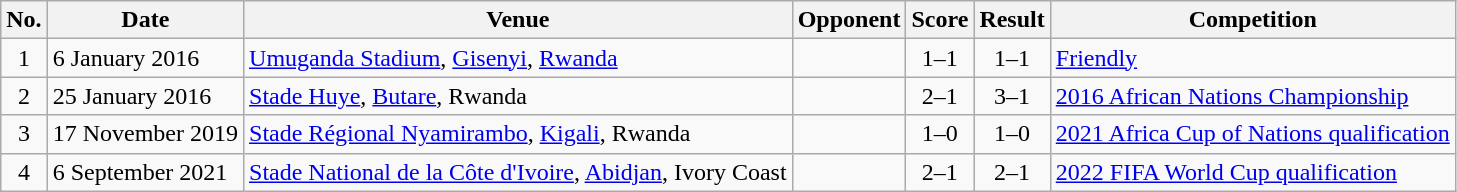<table class="wikitable sortable">
<tr>
<th scope="col">No.</th>
<th scope="col">Date</th>
<th scope="col">Venue</th>
<th scope="col">Opponent</th>
<th scope="col">Score</th>
<th scope="col">Result</th>
<th scope="col">Competition</th>
</tr>
<tr>
<td align="center">1</td>
<td>6 January 2016</td>
<td><a href='#'>Umuganda Stadium</a>, <a href='#'>Gisenyi</a>, <a href='#'>Rwanda</a></td>
<td></td>
<td align="center">1–1</td>
<td align="center">1–1</td>
<td><a href='#'>Friendly</a></td>
</tr>
<tr>
<td align="center">2</td>
<td>25 January 2016</td>
<td><a href='#'>Stade Huye</a>, <a href='#'>Butare</a>, Rwanda</td>
<td></td>
<td align="center">2–1</td>
<td align="center">3–1</td>
<td><a href='#'>2016 African Nations Championship</a></td>
</tr>
<tr>
<td align="center">3</td>
<td>17 November 2019</td>
<td><a href='#'>Stade Régional Nyamirambo</a>, <a href='#'>Kigali</a>, Rwanda</td>
<td></td>
<td align="center">1–0</td>
<td align="center">1–0</td>
<td><a href='#'>2021 Africa Cup of Nations qualification</a></td>
</tr>
<tr>
<td align="center">4</td>
<td>6 September 2021</td>
<td><a href='#'>Stade National de la Côte d'Ivoire</a>, <a href='#'>Abidjan</a>, Ivory Coast</td>
<td></td>
<td align="center">2–1</td>
<td align="center">2–1</td>
<td><a href='#'>2022 FIFA World Cup qualification</a></td>
</tr>
</table>
